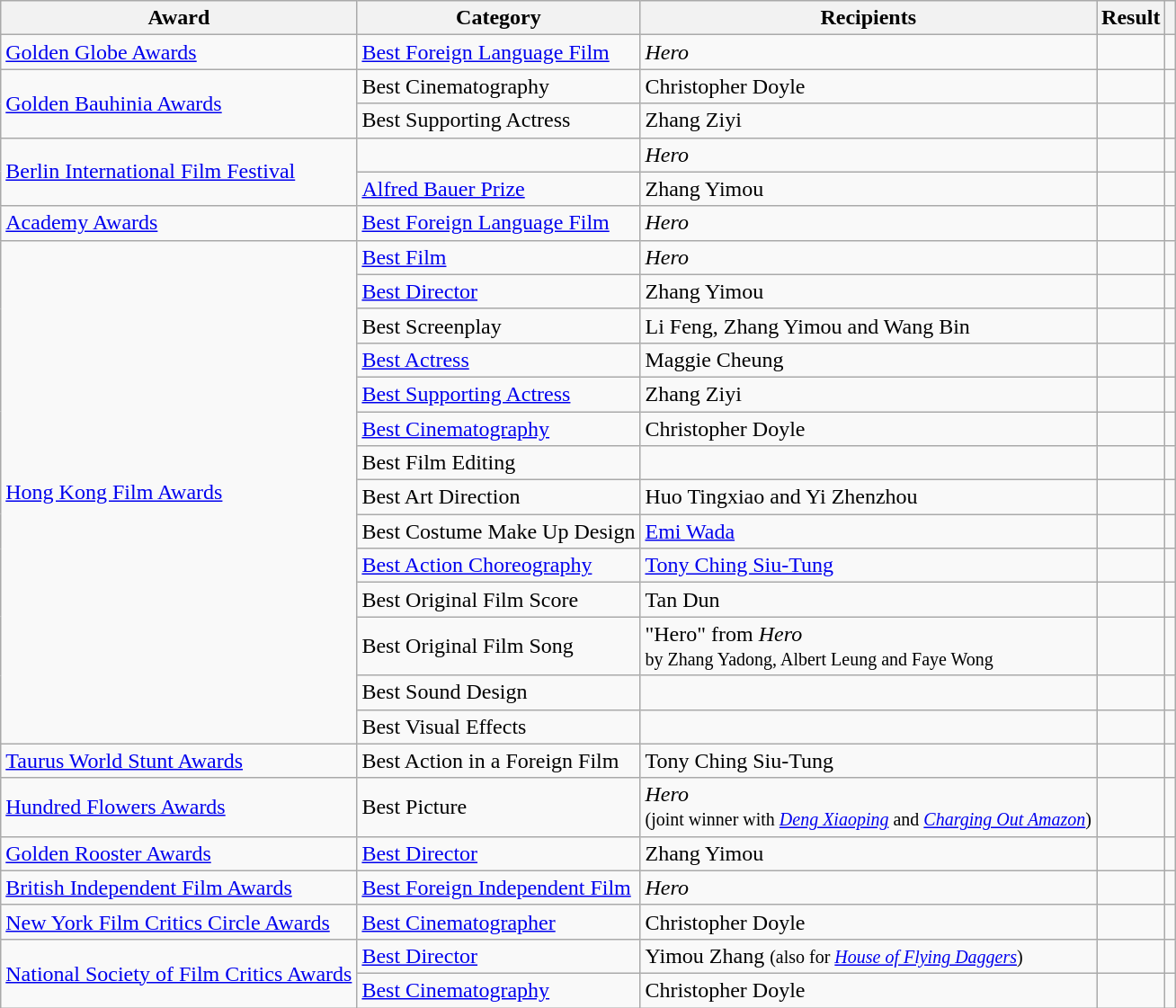<table class="wikitable sortable plainrowheaders">
<tr>
<th scope="col">Award</th>
<th scope="col">Category</th>
<th scope="col">Recipients</th>
<th scope="col">Result</th>
<th scope="col"></th>
</tr>
<tr>
<td><a href='#'>Golden Globe Awards</a></td>
<td><a href='#'>Best Foreign Language Film</a></td>
<td><em>Hero</em></td>
<td></td>
<td></td>
</tr>
<tr>
<td rowspan="2"><a href='#'>Golden Bauhinia Awards</a></td>
<td>Best Cinematography</td>
<td>Christopher Doyle</td>
<td></td>
<td></td>
</tr>
<tr>
<td>Best Supporting Actress</td>
<td>Zhang Ziyi</td>
<td></td>
<td></td>
</tr>
<tr>
<td rowspan="2"><a href='#'>Berlin International Film Festival</a></td>
<td></td>
<td><em>Hero</em></td>
<td></td>
<td></td>
</tr>
<tr>
<td><a href='#'>Alfred Bauer Prize</a></td>
<td>Zhang Yimou</td>
<td></td>
<td></td>
</tr>
<tr>
<td><a href='#'>Academy Awards</a></td>
<td><a href='#'>Best Foreign Language Film</a></td>
<td><em>Hero</em></td>
<td></td>
<td></td>
</tr>
<tr>
<td rowspan="14"><a href='#'>Hong Kong Film Awards</a></td>
<td><a href='#'>Best Film</a></td>
<td><em>Hero</em></td>
<td></td>
<td></td>
</tr>
<tr>
<td><a href='#'>Best Director</a></td>
<td>Zhang Yimou</td>
<td></td>
<td></td>
</tr>
<tr>
<td>Best Screenplay</td>
<td>Li Feng, Zhang Yimou and Wang Bin</td>
<td></td>
<td></td>
</tr>
<tr>
<td><a href='#'>Best Actress</a></td>
<td>Maggie Cheung</td>
<td></td>
<td></td>
</tr>
<tr>
<td><a href='#'>Best Supporting Actress</a></td>
<td>Zhang Ziyi</td>
<td></td>
<td></td>
</tr>
<tr>
<td><a href='#'>Best Cinematography</a></td>
<td>Christopher Doyle</td>
<td></td>
<td></td>
</tr>
<tr>
<td>Best Film Editing</td>
<td></td>
<td></td>
<td></td>
</tr>
<tr>
<td>Best Art Direction</td>
<td>Huo Tingxiao and Yi Zhenzhou</td>
<td></td>
<td></td>
</tr>
<tr>
<td>Best Costume Make Up Design</td>
<td><a href='#'>Emi Wada</a></td>
<td></td>
<td></td>
</tr>
<tr>
<td><a href='#'>Best Action Choreography</a></td>
<td><a href='#'>Tony Ching Siu-Tung</a></td>
<td></td>
<td></td>
</tr>
<tr>
<td>Best Original Film Score</td>
<td>Tan Dun</td>
<td></td>
<td></td>
</tr>
<tr>
<td>Best Original Film Song</td>
<td>"Hero" from <em>Hero</em><br><small>by Zhang Yadong, Albert Leung and Faye Wong</small></td>
<td></td>
<td></td>
</tr>
<tr>
<td>Best Sound Design</td>
<td></td>
<td></td>
<td></td>
</tr>
<tr>
<td>Best Visual Effects</td>
<td></td>
<td></td>
<td></td>
</tr>
<tr>
<td><a href='#'>Taurus World Stunt Awards</a></td>
<td>Best Action in a Foreign Film</td>
<td>Tony Ching Siu-Tung</td>
<td></td>
<td></td>
</tr>
<tr>
<td><a href='#'>Hundred Flowers Awards</a></td>
<td>Best Picture</td>
<td><em>Hero</em><br><small>(joint winner with <em><a href='#'>Deng Xiaoping</a></em> and <em><a href='#'>Charging Out Amazon</a></em>)</small></td>
<td></td>
<td></td>
</tr>
<tr>
<td><a href='#'>Golden Rooster Awards</a></td>
<td><a href='#'>Best Director</a></td>
<td>Zhang Yimou</td>
<td></td>
<td></td>
</tr>
<tr>
<td><a href='#'>British Independent Film Awards</a></td>
<td><a href='#'>Best Foreign Independent Film</a></td>
<td><em>Hero</em></td>
<td></td>
<td></td>
</tr>
<tr>
<td><a href='#'>New York Film Critics Circle Awards</a></td>
<td><a href='#'>Best Cinematographer</a></td>
<td>Christopher Doyle</td>
<td></td>
<td></td>
</tr>
<tr>
<td rowspan="2"><a href='#'>National Society of Film Critics Awards</a></td>
<td><a href='#'>Best Director</a></td>
<td>Yimou Zhang <small>(also for <em><a href='#'>House of Flying Daggers</a></em>)</small></td>
<td></td>
<td></td>
</tr>
<tr>
<td><a href='#'>Best Cinematography</a></td>
<td>Christopher Doyle</td>
<td></td>
<td></td>
</tr>
</table>
